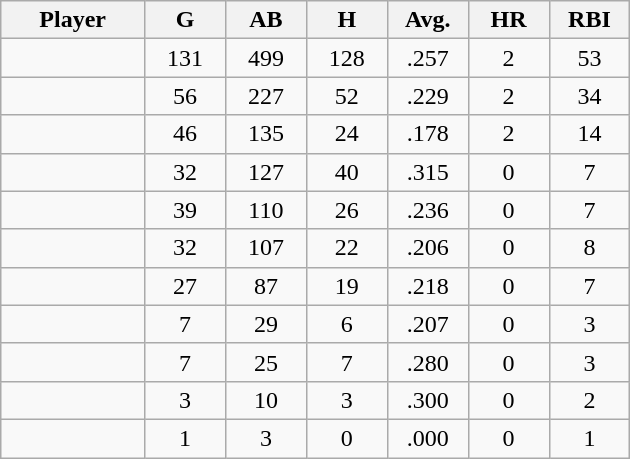<table class="wikitable sortable">
<tr>
<th bgcolor="#DDDDFF" width="16%">Player</th>
<th bgcolor="#DDDDFF" width="9%">G</th>
<th bgcolor="#DDDDFF" width="9%">AB</th>
<th bgcolor="#DDDDFF" width="9%">H</th>
<th bgcolor="#DDDDFF" width="9%">Avg.</th>
<th bgcolor="#DDDDFF" width="9%">HR</th>
<th bgcolor="#DDDDFF" width="9%">RBI</th>
</tr>
<tr align="center">
<td></td>
<td>131</td>
<td>499</td>
<td>128</td>
<td>.257</td>
<td>2</td>
<td>53</td>
</tr>
<tr align="center">
<td></td>
<td>56</td>
<td>227</td>
<td>52</td>
<td>.229</td>
<td>2</td>
<td>34</td>
</tr>
<tr align="center">
<td></td>
<td>46</td>
<td>135</td>
<td>24</td>
<td>.178</td>
<td>2</td>
<td>14</td>
</tr>
<tr align="center">
<td></td>
<td>32</td>
<td>127</td>
<td>40</td>
<td>.315</td>
<td>0</td>
<td>7</td>
</tr>
<tr align="center">
<td></td>
<td>39</td>
<td>110</td>
<td>26</td>
<td>.236</td>
<td>0</td>
<td>7</td>
</tr>
<tr align="center">
<td></td>
<td>32</td>
<td>107</td>
<td>22</td>
<td>.206</td>
<td>0</td>
<td>8</td>
</tr>
<tr align="center">
<td></td>
<td>27</td>
<td>87</td>
<td>19</td>
<td>.218</td>
<td>0</td>
<td>7</td>
</tr>
<tr align="center">
<td></td>
<td>7</td>
<td>29</td>
<td>6</td>
<td>.207</td>
<td>0</td>
<td>3</td>
</tr>
<tr align="center">
<td></td>
<td>7</td>
<td>25</td>
<td>7</td>
<td>.280</td>
<td>0</td>
<td>3</td>
</tr>
<tr align="center">
<td></td>
<td>3</td>
<td>10</td>
<td>3</td>
<td>.300</td>
<td>0</td>
<td>2</td>
</tr>
<tr align="center">
<td></td>
<td>1</td>
<td>3</td>
<td>0</td>
<td>.000</td>
<td>0</td>
<td>1</td>
</tr>
</table>
